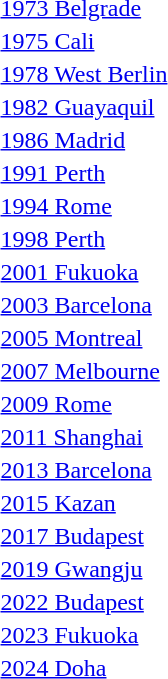<table>
<tr>
<td><a href='#'>1973 Belgrade</a></td>
<td></td>
<td></td>
<td></td>
</tr>
<tr>
<td><a href='#'>1975 Cali</a></td>
<td></td>
<td></td>
<td></td>
</tr>
<tr>
<td><a href='#'>1978 West Berlin</a></td>
<td></td>
<td></td>
<td></td>
</tr>
<tr>
<td><a href='#'>1982 Guayaquil</a></td>
<td></td>
<td></td>
<td></td>
</tr>
<tr>
<td><a href='#'>1986 Madrid</a></td>
<td></td>
<td></td>
<td></td>
</tr>
<tr>
<td><a href='#'>1991 Perth</a></td>
<td></td>
<td></td>
<td></td>
</tr>
<tr>
<td><a href='#'>1994 Rome</a></td>
<td></td>
<td></td>
<td></td>
</tr>
<tr>
<td><a href='#'>1998 Perth</a></td>
<td></td>
<td></td>
<td></td>
</tr>
<tr>
<td><a href='#'>2001 Fukuoka</a></td>
<td></td>
<td></td>
<td></td>
</tr>
<tr>
<td><a href='#'>2003 Barcelona</a></td>
<td></td>
<td></td>
<td></td>
</tr>
<tr>
<td><a href='#'>2005 Montreal</a></td>
<td></td>
<td></td>
<td></td>
</tr>
<tr>
<td><a href='#'>2007 Melbourne</a></td>
<td></td>
<td></td>
<td></td>
</tr>
<tr>
<td><a href='#'>2009 Rome</a></td>
<td></td>
<td></td>
<td></td>
</tr>
<tr>
<td><a href='#'>2011 Shanghai</a></td>
<td></td>
<td></td>
<td></td>
</tr>
<tr>
<td><a href='#'>2013 Barcelona</a></td>
<td></td>
<td></td>
<td></td>
</tr>
<tr>
<td><a href='#'>2015 Kazan</a></td>
<td></td>
<td></td>
<td></td>
</tr>
<tr>
<td rowspan=2><a href='#'>2017 Budapest</a></td>
<td rowspan=2></td>
<td rowspan=2></td>
<td></td>
</tr>
<tr>
<td></td>
</tr>
<tr>
<td><a href='#'>2019 Gwangju</a></td>
<td></td>
<td></td>
<td></td>
</tr>
<tr>
<td><a href='#'>2022 Budapest</a></td>
<td></td>
<td></td>
<td></td>
</tr>
<tr>
<td><a href='#'>2023 Fukuoka</a></td>
<td></td>
<td></td>
<td></td>
</tr>
<tr>
<td><a href='#'>2024 Doha</a></td>
<td></td>
<td></td>
<td></td>
</tr>
</table>
